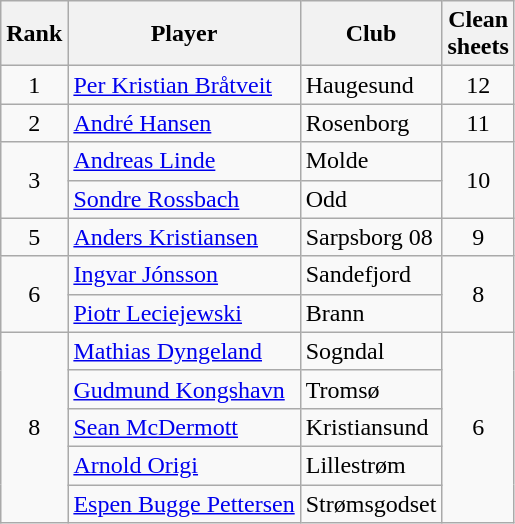<table class="wikitable" style="text-align:center">
<tr>
<th>Rank</th>
<th>Player</th>
<th>Club</th>
<th>Clean<br>sheets</th>
</tr>
<tr>
<td>1</td>
<td align="left"> <a href='#'>Per Kristian Bråtveit</a></td>
<td align="left">Haugesund</td>
<td>12</td>
</tr>
<tr>
<td>2</td>
<td align="left"> <a href='#'>André Hansen</a></td>
<td align="left">Rosenborg</td>
<td>11</td>
</tr>
<tr>
<td rowspan="2">3</td>
<td align="left"> <a href='#'>Andreas Linde</a></td>
<td align="left">Molde</td>
<td rowspan="2">10</td>
</tr>
<tr>
<td align="left"> <a href='#'>Sondre Rossbach</a></td>
<td align="left">Odd</td>
</tr>
<tr>
<td>5</td>
<td align="left"> <a href='#'>Anders Kristiansen</a></td>
<td align="left">Sarpsborg 08</td>
<td>9</td>
</tr>
<tr>
<td rowspan="2">6</td>
<td align="left"> <a href='#'>Ingvar Jónsson</a></td>
<td align="left">Sandefjord</td>
<td rowspan="2">8</td>
</tr>
<tr>
<td align="left"> <a href='#'>Piotr Leciejewski</a></td>
<td align="left">Brann</td>
</tr>
<tr>
<td rowspan="5">8</td>
<td align="left"> <a href='#'>Mathias Dyngeland</a></td>
<td align="left">Sogndal</td>
<td rowspan="5">6</td>
</tr>
<tr>
<td align="left"> <a href='#'>Gudmund Kongshavn</a></td>
<td align="left">Tromsø</td>
</tr>
<tr>
<td align="left"> <a href='#'>Sean McDermott</a></td>
<td align="left">Kristiansund</td>
</tr>
<tr>
<td align="left"> <a href='#'>Arnold Origi</a></td>
<td align="left">Lillestrøm</td>
</tr>
<tr>
<td align="left"> <a href='#'>Espen Bugge Pettersen</a></td>
<td align="left">Strømsgodset</td>
</tr>
</table>
